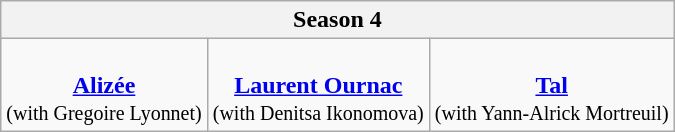<table class="wikitable" style="float:left; margin:0.5em;">
<tr>
<th colspan="3"><strong>Season 4</strong></th>
</tr>
<tr>
<td align="center"><br><strong><a href='#'>Alizée</a></strong><br><small>(with Gregoire Lyonnet)</small></td>
<td align="center"><br><strong><a href='#'>Laurent Ournac</a></strong><br><small>(with Denitsa Ikonomova)</small></td>
<td align="center"><br><strong><a href='#'>Tal</a></strong><br><small>(with Yann-Alrick Mortreuil)</small></td>
</tr>
</table>
